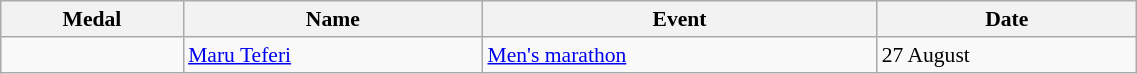<table class="wikitable" style="font-size:90%" width=60%>
<tr>
<th>Medal</th>
<th>Name</th>
<th>Event</th>
<th>Date</th>
</tr>
<tr>
<td></td>
<td><a href='#'>Maru Teferi</a></td>
<td><a href='#'>Men's marathon</a></td>
<td>27 August</td>
</tr>
</table>
